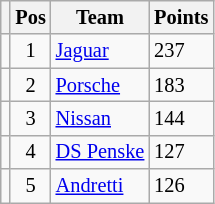<table class="wikitable" style="font-size: 85%;">
<tr>
<th></th>
<th>Pos</th>
<th>Team</th>
<th>Points</th>
</tr>
<tr>
<td align="left"></td>
<td align="center">1</td>
<td> <a href='#'>Jaguar</a></td>
<td align="left">237</td>
</tr>
<tr>
<td align="left"></td>
<td align="center">2</td>
<td> <a href='#'>Porsche</a></td>
<td align="left">183</td>
</tr>
<tr>
<td align="left"></td>
<td align="center">3</td>
<td> <a href='#'>Nissan</a></td>
<td align="left">144</td>
</tr>
<tr>
<td align="left"></td>
<td align="center">4</td>
<td> <a href='#'>DS Penske</a></td>
<td align="left">127</td>
</tr>
<tr>
<td align="left"></td>
<td align="center">5</td>
<td> <a href='#'>Andretti</a></td>
<td align="left">126</td>
</tr>
</table>
